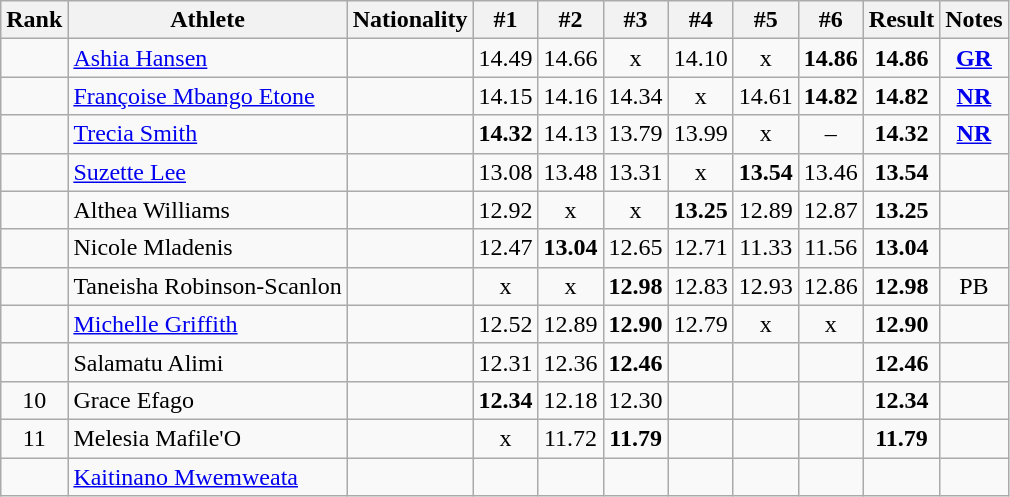<table class="wikitable sortable" style="text-align:center">
<tr>
<th>Rank</th>
<th>Athlete</th>
<th>Nationality</th>
<th>#1</th>
<th>#2</th>
<th>#3</th>
<th>#4</th>
<th>#5</th>
<th>#6</th>
<th>Result</th>
<th>Notes</th>
</tr>
<tr>
<td></td>
<td align="left"><a href='#'>Ashia Hansen</a></td>
<td align=left></td>
<td>14.49</td>
<td>14.66</td>
<td>x</td>
<td>14.10</td>
<td>x</td>
<td><strong>14.86</strong></td>
<td><strong>14.86</strong></td>
<td><strong><a href='#'>GR</a></strong></td>
</tr>
<tr>
<td></td>
<td align="left"><a href='#'>Françoise Mbango Etone</a></td>
<td align=left></td>
<td>14.15</td>
<td>14.16</td>
<td>14.34</td>
<td>x</td>
<td>14.61</td>
<td><strong>14.82</strong></td>
<td><strong>14.82</strong></td>
<td><strong><a href='#'>NR</a></strong></td>
</tr>
<tr>
<td></td>
<td align="left"><a href='#'>Trecia Smith</a></td>
<td align=left></td>
<td><strong>14.32</strong></td>
<td>14.13</td>
<td>13.79</td>
<td>13.99</td>
<td>x</td>
<td>–</td>
<td><strong>14.32</strong></td>
<td><strong><a href='#'>NR</a></strong></td>
</tr>
<tr>
<td></td>
<td align="left"><a href='#'>Suzette Lee</a></td>
<td align=left></td>
<td>13.08</td>
<td>13.48</td>
<td>13.31</td>
<td>x</td>
<td><strong>13.54</strong></td>
<td>13.46</td>
<td><strong>13.54</strong></td>
<td></td>
</tr>
<tr>
<td></td>
<td align="left">Althea Williams</td>
<td align=left></td>
<td>12.92</td>
<td>x</td>
<td>x</td>
<td><strong>13.25</strong></td>
<td>12.89</td>
<td>12.87</td>
<td><strong>13.25</strong></td>
<td></td>
</tr>
<tr>
<td></td>
<td align="left">Nicole Mladenis</td>
<td align=left></td>
<td>12.47</td>
<td><strong>13.04</strong></td>
<td>12.65</td>
<td>12.71</td>
<td>11.33</td>
<td>11.56</td>
<td><strong>13.04</strong></td>
<td></td>
</tr>
<tr>
<td></td>
<td align="left">Taneisha Robinson-Scanlon</td>
<td align=left></td>
<td>x</td>
<td>x</td>
<td><strong>12.98</strong></td>
<td>12.83</td>
<td>12.93</td>
<td>12.86</td>
<td><strong>12.98</strong></td>
<td>PB</td>
</tr>
<tr>
<td></td>
<td align="left"><a href='#'>Michelle Griffith</a></td>
<td align=left></td>
<td>12.52</td>
<td>12.89</td>
<td><strong>12.90</strong></td>
<td>12.79</td>
<td>x</td>
<td>x</td>
<td><strong>12.90</strong></td>
<td></td>
</tr>
<tr>
<td></td>
<td align="left">Salamatu Alimi</td>
<td align=left></td>
<td>12.31</td>
<td>12.36</td>
<td><strong>12.46</strong></td>
<td></td>
<td></td>
<td></td>
<td><strong>12.46</strong></td>
<td></td>
</tr>
<tr>
<td>10</td>
<td align="left">Grace Efago</td>
<td align=left></td>
<td><strong>12.34</strong></td>
<td>12.18</td>
<td>12.30</td>
<td></td>
<td></td>
<td></td>
<td><strong>12.34</strong></td>
<td></td>
</tr>
<tr>
<td>11</td>
<td align="left">Melesia Mafile'O</td>
<td align=left></td>
<td>x</td>
<td>11.72</td>
<td><strong>11.79</strong></td>
<td></td>
<td></td>
<td></td>
<td><strong>11.79</strong></td>
<td></td>
</tr>
<tr>
<td></td>
<td align="left"><a href='#'>Kaitinano Mwemweata</a></td>
<td align=left></td>
<td></td>
<td></td>
<td></td>
<td></td>
<td></td>
<td></td>
<td><strong></strong></td>
<td></td>
</tr>
</table>
